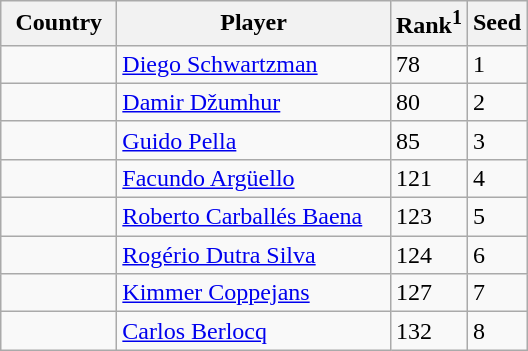<table class="sortable wikitable">
<tr>
<th width="70">Country</th>
<th width="175">Player</th>
<th>Rank<sup>1</sup></th>
<th>Seed</th>
</tr>
<tr>
<td></td>
<td><a href='#'>Diego Schwartzman</a></td>
<td>78</td>
<td>1</td>
</tr>
<tr>
<td></td>
<td><a href='#'>Damir Džumhur</a></td>
<td>80</td>
<td>2</td>
</tr>
<tr>
<td></td>
<td><a href='#'>Guido Pella</a></td>
<td>85</td>
<td>3</td>
</tr>
<tr>
<td></td>
<td><a href='#'>Facundo Argüello</a></td>
<td>121</td>
<td>4</td>
</tr>
<tr>
<td></td>
<td><a href='#'>Roberto Carballés Baena</a></td>
<td>123</td>
<td>5</td>
</tr>
<tr>
<td></td>
<td><a href='#'>Rogério Dutra Silva</a></td>
<td>124</td>
<td>6</td>
</tr>
<tr>
<td></td>
<td><a href='#'>Kimmer Coppejans</a></td>
<td>127</td>
<td>7</td>
</tr>
<tr>
<td></td>
<td><a href='#'>Carlos Berlocq</a></td>
<td>132</td>
<td>8</td>
</tr>
</table>
